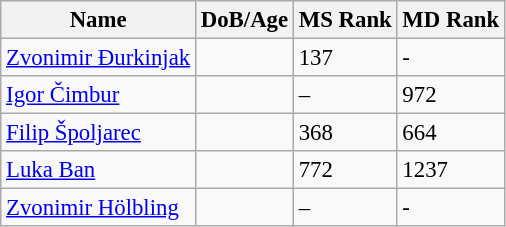<table class="wikitable" style="text-align: left; font-size:95%;">
<tr>
<th>Name</th>
<th>DoB/Age</th>
<th>MS Rank</th>
<th>MD Rank</th>
</tr>
<tr>
<td><a href='#'>Zvonimir Đurkinjak</a></td>
<td></td>
<td>137</td>
<td>-</td>
</tr>
<tr>
<td><a href='#'>Igor Čimbur</a></td>
<td></td>
<td>–</td>
<td>972</td>
</tr>
<tr>
<td><a href='#'>Filip Špoljarec</a></td>
<td></td>
<td>368</td>
<td>664</td>
</tr>
<tr>
<td><a href='#'>Luka Ban</a></td>
<td></td>
<td>772</td>
<td>1237</td>
</tr>
<tr>
<td><a href='#'>Zvonimir Hölbling</a></td>
<td></td>
<td>–</td>
<td>-</td>
</tr>
</table>
